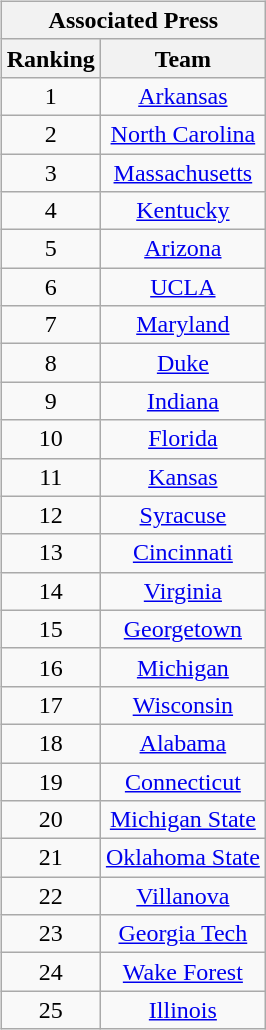<table>
<tr style="vertical-align:top;">
<td><br><table class="wikitable" style="text-align:center;">
<tr>
<th colspan=2>Associated Press</th>
</tr>
<tr>
<th>Ranking</th>
<th>Team</th>
</tr>
<tr>
<td>1</td>
<td><a href='#'>Arkansas</a></td>
</tr>
<tr>
<td>2</td>
<td><a href='#'>North Carolina</a></td>
</tr>
<tr>
<td>3</td>
<td><a href='#'>Massachusetts</a></td>
</tr>
<tr>
<td>4</td>
<td><a href='#'>Kentucky</a></td>
</tr>
<tr>
<td>5</td>
<td><a href='#'>Arizona</a></td>
</tr>
<tr>
<td>6</td>
<td><a href='#'>UCLA</a></td>
</tr>
<tr>
<td>7</td>
<td><a href='#'>Maryland</a></td>
</tr>
<tr>
<td>8</td>
<td><a href='#'>Duke</a></td>
</tr>
<tr>
<td>9</td>
<td><a href='#'>Indiana</a></td>
</tr>
<tr>
<td>10</td>
<td><a href='#'>Florida</a></td>
</tr>
<tr>
<td>11</td>
<td><a href='#'>Kansas</a></td>
</tr>
<tr>
<td>12</td>
<td><a href='#'>Syracuse</a></td>
</tr>
<tr>
<td>13</td>
<td><a href='#'>Cincinnati</a></td>
</tr>
<tr>
<td>14</td>
<td><a href='#'>Virginia</a></td>
</tr>
<tr>
<td>15</td>
<td><a href='#'>Georgetown</a></td>
</tr>
<tr>
<td>16</td>
<td><a href='#'>Michigan</a></td>
</tr>
<tr>
<td>17</td>
<td><a href='#'>Wisconsin</a></td>
</tr>
<tr>
<td>18</td>
<td><a href='#'>Alabama</a></td>
</tr>
<tr>
<td>19</td>
<td><a href='#'>Connecticut</a></td>
</tr>
<tr>
<td>20</td>
<td><a href='#'>Michigan State</a></td>
</tr>
<tr>
<td>21</td>
<td><a href='#'>Oklahoma State</a></td>
</tr>
<tr>
<td>22</td>
<td><a href='#'>Villanova</a></td>
</tr>
<tr>
<td>23</td>
<td><a href='#'>Georgia Tech</a></td>
</tr>
<tr>
<td>24</td>
<td><a href='#'>Wake Forest</a></td>
</tr>
<tr>
<td>25</td>
<td><a href='#'>Illinois</a></td>
</tr>
</table>
</td>
</tr>
</table>
